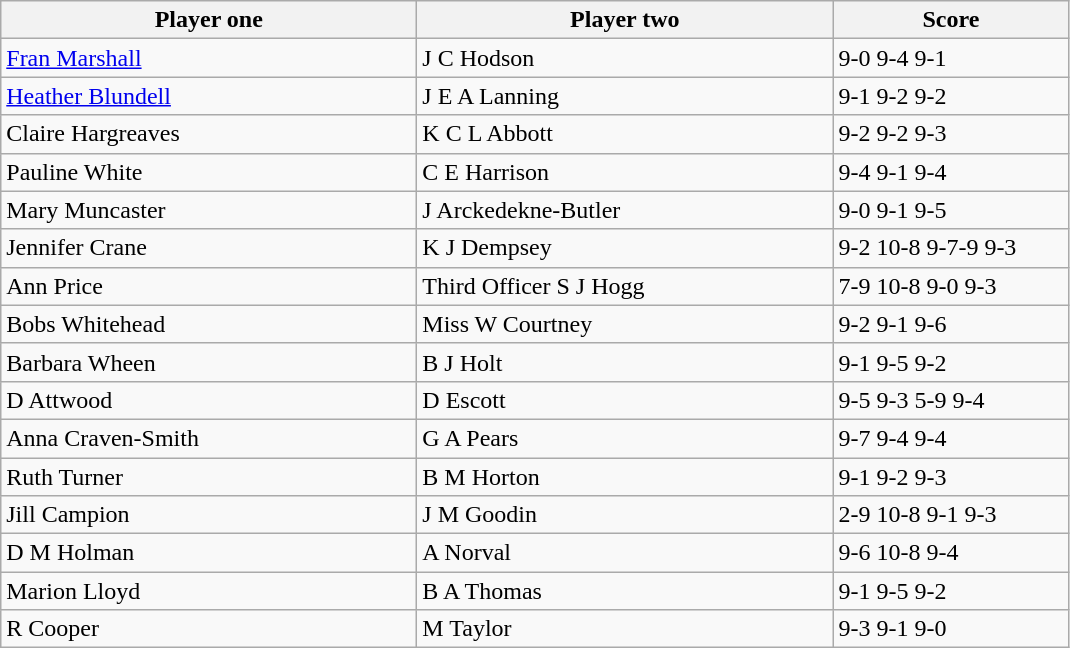<table class="wikitable">
<tr>
<th width=270>Player one</th>
<th width=270>Player two</th>
<th width=150>Score</th>
</tr>
<tr>
<td><a href='#'>Fran Marshall</a></td>
<td>J C Hodson</td>
<td>9-0 9-4 9-1</td>
</tr>
<tr>
<td><a href='#'>Heather Blundell</a></td>
<td>J E A Lanning</td>
<td>9-1 9-2 9-2</td>
</tr>
<tr>
<td>Claire Hargreaves</td>
<td>K C L Abbott</td>
<td>9-2 9-2 9-3</td>
</tr>
<tr>
<td>Pauline White</td>
<td>C E Harrison</td>
<td>9-4 9-1 9-4</td>
</tr>
<tr>
<td>Mary Muncaster</td>
<td>J Arckedekne-Butler</td>
<td>9-0 9-1 9-5</td>
</tr>
<tr>
<td>Jennifer Crane</td>
<td>K J Dempsey</td>
<td>9-2 10-8 9-7-9 9-3</td>
</tr>
<tr>
<td>Ann Price</td>
<td> Third Officer S J Hogg</td>
<td>7-9 10-8 9-0 9-3</td>
</tr>
<tr>
<td>Bobs Whitehead</td>
<td> Miss W Courtney</td>
<td>9-2 9-1 9-6</td>
</tr>
<tr>
<td>Barbara Wheen</td>
<td>B J Holt</td>
<td>9-1 9-5 9-2</td>
</tr>
<tr>
<td>D Attwood</td>
<td>D Escott</td>
<td>9-5 9-3 5-9 9-4</td>
</tr>
<tr>
<td>Anna Craven-Smith</td>
<td>G A Pears</td>
<td>9-7 9-4 9-4</td>
</tr>
<tr>
<td>Ruth Turner</td>
<td>B M Horton</td>
<td>9-1 9-2 9-3</td>
</tr>
<tr>
<td>Jill Campion</td>
<td>J M Goodin</td>
<td>2-9 10-8 9-1 9-3</td>
</tr>
<tr>
<td>D M Holman</td>
<td>A Norval</td>
<td>9-6 10-8 9-4</td>
</tr>
<tr>
<td>Marion Lloyd</td>
<td>B A Thomas</td>
<td>9-1 9-5 9-2</td>
</tr>
<tr>
<td>R Cooper</td>
<td>M Taylor</td>
<td>9-3 9-1 9-0</td>
</tr>
</table>
